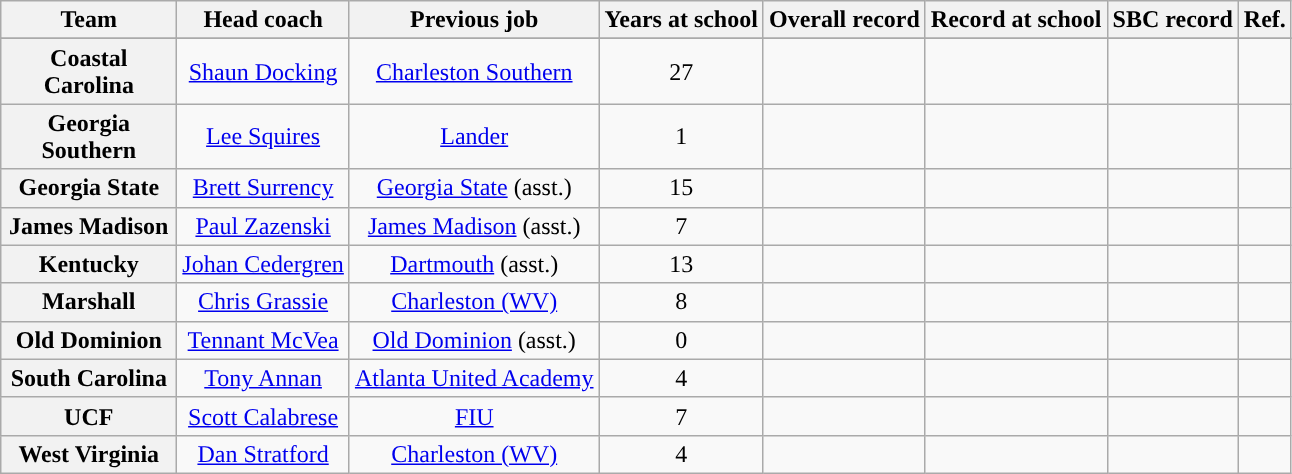<table class="wikitable sortable" style="text-align: center;">
<tr>
<th style="width:110px;">Team</th>
<th>Head coach</th>
<th>Previous job</th>
<th>Years at school</th>
<th>Overall record</th>
<th>Record at school</th>
<th>SBC record</th>
<th class="unsortable">Ref.</th>
</tr>
<tr>
</tr>
<tr>
<th>Coastal Carolina</th>
<td><a href='#'>Shaun Docking</a></td>
<td><a href='#'>Charleston Southern</a></td>
<td>27</td>
<td></td>
<td></td>
<td></td>
<td></td>
</tr>
<tr>
<th>Georgia Southern</th>
<td><a href='#'>Lee Squires</a></td>
<td><a href='#'>Lander</a></td>
<td>1</td>
<td></td>
<td></td>
<td></td>
<td></td>
</tr>
<tr>
<th>Georgia State</th>
<td><a href='#'>Brett Surrency</a></td>
<td><a href='#'>Georgia State</a> (asst.)</td>
<td>15</td>
<td></td>
<td></td>
<td></td>
<td></td>
</tr>
<tr>
<th>James Madison</th>
<td><a href='#'>Paul Zazenski</a></td>
<td><a href='#'>James Madison</a> (asst.)</td>
<td>7</td>
<td></td>
<td></td>
<td></td>
<td></td>
</tr>
<tr>
<th>Kentucky</th>
<td><a href='#'>Johan Cedergren</a></td>
<td><a href='#'>Dartmouth</a> (asst.)</td>
<td>13</td>
<td></td>
<td></td>
<td></td>
<td></td>
</tr>
<tr>
<th>Marshall</th>
<td><a href='#'>Chris Grassie</a></td>
<td><a href='#'>Charleston (WV)</a></td>
<td>8</td>
<td></td>
<td></td>
<td></td>
<td></td>
</tr>
<tr>
<th>Old Dominion</th>
<td><a href='#'>Tennant McVea</a></td>
<td><a href='#'>Old Dominion</a> (asst.)</td>
<td>0</td>
<td></td>
<td></td>
<td></td>
<td></td>
</tr>
<tr>
<th>South Carolina</th>
<td><a href='#'>Tony Annan</a></td>
<td><a href='#'>Atlanta United Academy</a></td>
<td>4</td>
<td></td>
<td></td>
<td></td>
<td></td>
</tr>
<tr>
<th>UCF</th>
<td><a href='#'>Scott Calabrese</a></td>
<td><a href='#'>FIU</a></td>
<td>7</td>
<td></td>
<td></td>
<td></td>
<td></td>
</tr>
<tr>
<th>West Virginia</th>
<td><a href='#'>Dan Stratford</a></td>
<td><a href='#'>Charleston (WV)</a></td>
<td>4</td>
<td></td>
<td></td>
<td></td>
<td></td>
</tr>
</table>
